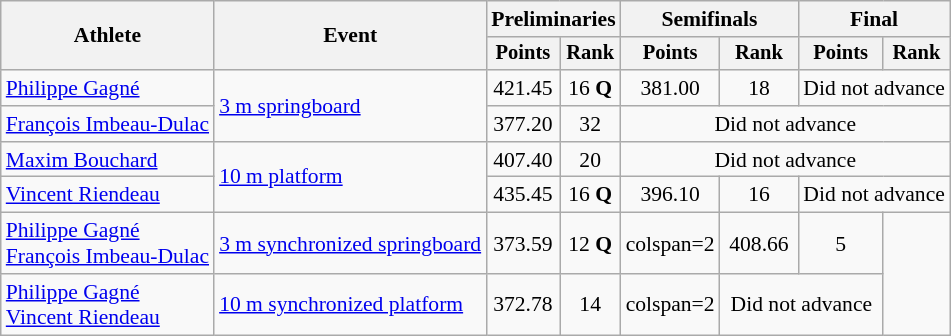<table class=wikitable style="font-size:90%;">
<tr>
<th rowspan="2">Athlete</th>
<th rowspan="2">Event</th>
<th colspan="2">Preliminaries</th>
<th colspan="2">Semifinals</th>
<th colspan="2">Final</th>
</tr>
<tr style="font-size:95%">
<th>Points</th>
<th>Rank</th>
<th>Points</th>
<th>Rank</th>
<th>Points</th>
<th>Rank</th>
</tr>
<tr align=center>
<td align=left><a href='#'>Philippe Gagné</a></td>
<td align=left rowspan=2><a href='#'>3 m springboard</a></td>
<td>421.45</td>
<td>16 <strong>Q</strong></td>
<td>381.00</td>
<td>18</td>
<td colspan=2>Did not advance</td>
</tr>
<tr align=center>
<td align=left><a href='#'>François Imbeau-Dulac</a></td>
<td>377.20</td>
<td>32</td>
<td colspan=4>Did not advance</td>
</tr>
<tr align=center>
<td align=left><a href='#'>Maxim Bouchard</a></td>
<td align=left rowspan=2><a href='#'>10 m platform</a></td>
<td>407.40</td>
<td>20</td>
<td colspan=4>Did not advance</td>
</tr>
<tr align=center>
<td align=left><a href='#'>Vincent Riendeau</a></td>
<td>435.45</td>
<td>16 <strong>Q</strong></td>
<td>396.10</td>
<td>16</td>
<td colspan=2>Did not advance</td>
</tr>
<tr align=center>
<td align=left><a href='#'>Philippe Gagné</a><br><a href='#'>François Imbeau-Dulac</a></td>
<td align=left><a href='#'>3 m synchronized springboard</a></td>
<td>373.59</td>
<td>12 <strong>Q</strong></td>
<td>colspan=2 </td>
<td>408.66</td>
<td>5</td>
</tr>
<tr align=center>
<td align=left><a href='#'>Philippe Gagné</a><br><a href='#'>Vincent Riendeau</a></td>
<td align=left><a href='#'>10 m synchronized platform</a></td>
<td>372.78</td>
<td>14</td>
<td>colspan=2 </td>
<td colspan=2>Did not advance</td>
</tr>
</table>
